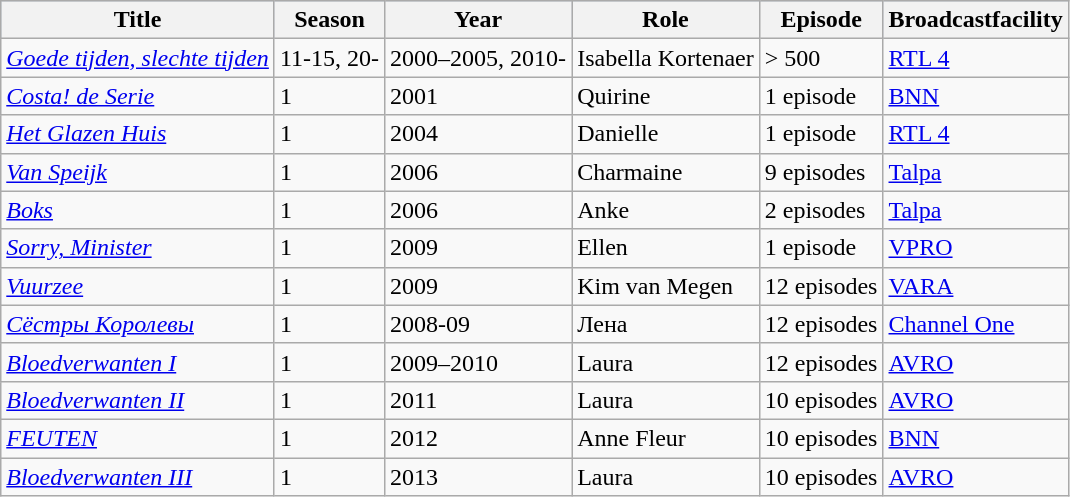<table class="wikitable">
<tr style="background:#b0c4de; text-align:center;">
<th>Title</th>
<th>Season</th>
<th>Year</th>
<th>Role</th>
<th>Episode</th>
<th>Broadcastfacility</th>
</tr>
<tr>
<td><em><a href='#'>Goede tijden, slechte tijden</a></em></td>
<td>11-15, 20-</td>
<td>2000–2005, 2010-</td>
<td>Isabella Kortenaer</td>
<td>> 500</td>
<td><a href='#'>RTL 4</a></td>
</tr>
<tr>
<td><em><a href='#'>Costa! de Serie</a></em></td>
<td>1</td>
<td>2001</td>
<td>Quirine</td>
<td>1 episode</td>
<td><a href='#'>BNN</a></td>
</tr>
<tr>
<td><em><a href='#'>Het Glazen Huis</a></em></td>
<td>1</td>
<td>2004</td>
<td>Danielle</td>
<td>1 episode</td>
<td><a href='#'>RTL 4</a></td>
</tr>
<tr>
<td><em><a href='#'>Van Speijk</a></em></td>
<td>1</td>
<td>2006</td>
<td>Charmaine</td>
<td>9 episodes</td>
<td><a href='#'>Talpa</a></td>
</tr>
<tr>
<td><em><a href='#'>Boks</a></em></td>
<td>1</td>
<td>2006</td>
<td>Anke</td>
<td>2 episodes</td>
<td><a href='#'>Talpa</a></td>
</tr>
<tr>
<td><em><a href='#'>Sorry, Minister</a></em></td>
<td>1</td>
<td>2009</td>
<td>Ellen</td>
<td>1 episode</td>
<td><a href='#'>VPRO</a></td>
</tr>
<tr>
<td><em><a href='#'>Vuurzee</a></em></td>
<td>1</td>
<td>2009</td>
<td>Kim van Megen</td>
<td>12 episodes</td>
<td><a href='#'>VARA</a></td>
</tr>
<tr>
<td><em><a href='#'>Сёстры Королевы</a></em></td>
<td>1</td>
<td>2008-09</td>
<td>Лена</td>
<td>12 episodes</td>
<td><a href='#'>Channel One</a></td>
</tr>
<tr>
<td><em><a href='#'>Bloedverwanten I</a></em></td>
<td>1</td>
<td>2009–2010</td>
<td>Laura</td>
<td>12 episodes</td>
<td><a href='#'>AVRO</a></td>
</tr>
<tr>
<td><em><a href='#'>Bloedverwanten II</a></em></td>
<td>1</td>
<td>2011</td>
<td>Laura</td>
<td>10 episodes</td>
<td><a href='#'>AVRO</a></td>
</tr>
<tr>
<td><em><a href='#'>FEUTEN</a></em></td>
<td>1</td>
<td>2012</td>
<td>Anne Fleur</td>
<td>10 episodes</td>
<td><a href='#'>BNN</a></td>
</tr>
<tr>
<td><em><a href='#'>Bloedverwanten III</a></em></td>
<td>1</td>
<td>2013</td>
<td>Laura</td>
<td>10 episodes</td>
<td><a href='#'>AVRO</a></td>
</tr>
</table>
